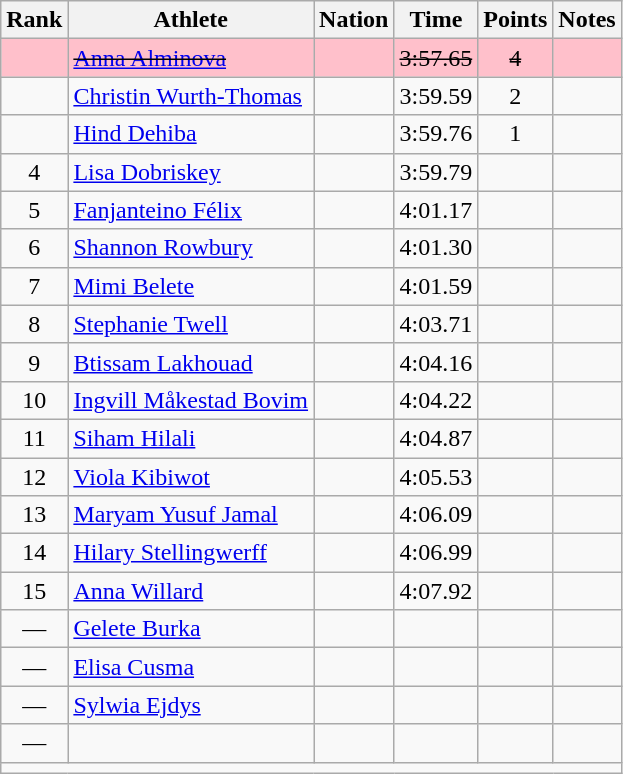<table class="wikitable mw-datatable sortable" style="text-align:center;">
<tr>
<th>Rank</th>
<th>Athlete</th>
<th>Nation</th>
<th>Time</th>
<th>Points</th>
<th>Notes</th>
</tr>
<tr bgcolor=pink>
<td></td>
<td align=left><s><a href='#'>Anna Alminova</a></s></td>
<td align=left><s></s></td>
<td><s>3:57.65</s></td>
<td><s>4</s></td>
<td></td>
</tr>
<tr>
<td></td>
<td align=left><a href='#'>Christin Wurth-Thomas</a></td>
<td align=left></td>
<td>3:59.59</td>
<td>2</td>
<td></td>
</tr>
<tr>
<td></td>
<td align=left><a href='#'>Hind Dehiba</a></td>
<td align=left></td>
<td>3:59.76</td>
<td>1</td>
<td><strong></strong></td>
</tr>
<tr>
<td>4</td>
<td align="left"><a href='#'>Lisa Dobriskey</a></td>
<td align=left></td>
<td>3:59.79</td>
<td></td>
<td></td>
</tr>
<tr>
<td>5</td>
<td align="left"><a href='#'>Fanjanteino Félix</a></td>
<td align=left></td>
<td>4:01.17</td>
<td></td>
<td></td>
</tr>
<tr>
<td>6</td>
<td align="left"><a href='#'>Shannon Rowbury</a></td>
<td align=left></td>
<td>4:01.30</td>
<td></td>
<td></td>
</tr>
<tr>
<td>7</td>
<td align="left"><a href='#'>Mimi Belete</a></td>
<td align=left></td>
<td>4:01.59</td>
<td></td>
<td></td>
</tr>
<tr>
<td>8</td>
<td align="left"><a href='#'>Stephanie Twell</a></td>
<td align=left></td>
<td>4:03.71</td>
<td></td>
<td></td>
</tr>
<tr>
<td>9</td>
<td align="left"><a href='#'>Btissam Lakhouad</a></td>
<td align=left></td>
<td>4:04.16</td>
<td></td>
<td></td>
</tr>
<tr>
<td>10</td>
<td align="left"><a href='#'>Ingvill Måkestad Bovim</a></td>
<td align=left></td>
<td>4:04.22</td>
<td></td>
<td></td>
</tr>
<tr>
<td>11</td>
<td align="left"><a href='#'>Siham Hilali</a></td>
<td align=left></td>
<td>4:04.87</td>
<td></td>
<td></td>
</tr>
<tr>
<td>12</td>
<td align="left"><a href='#'>Viola Kibiwot</a></td>
<td align=left></td>
<td>4:05.53</td>
<td></td>
<td></td>
</tr>
<tr>
<td>13</td>
<td align="left"><a href='#'>Maryam Yusuf Jamal</a></td>
<td align=left></td>
<td>4:06.09</td>
<td></td>
<td></td>
</tr>
<tr>
<td>14</td>
<td align="left"><a href='#'>Hilary Stellingwerff</a></td>
<td align=left></td>
<td>4:06.99</td>
<td></td>
<td></td>
</tr>
<tr>
<td>15</td>
<td align="left"><a href='#'>Anna Willard</a></td>
<td align=left></td>
<td>4:07.92</td>
<td></td>
<td></td>
</tr>
<tr>
<td>—</td>
<td align=left><a href='#'>Gelete Burka</a></td>
<td align=left></td>
<td></td>
<td></td>
<td></td>
</tr>
<tr>
<td>—</td>
<td align=left><a href='#'>Elisa Cusma</a></td>
<td align=left></td>
<td></td>
<td></td>
<td></td>
</tr>
<tr>
<td>—</td>
<td align=left><a href='#'>Sylwia Ejdys</a></td>
<td align=left></td>
<td></td>
<td></td>
<td></td>
</tr>
<tr>
<td>—</td>
<td align=left></td>
<td align=left></td>
<td></td>
<td></td>
<td></td>
</tr>
<tr class="sortbottom">
<td colspan=6></td>
</tr>
</table>
